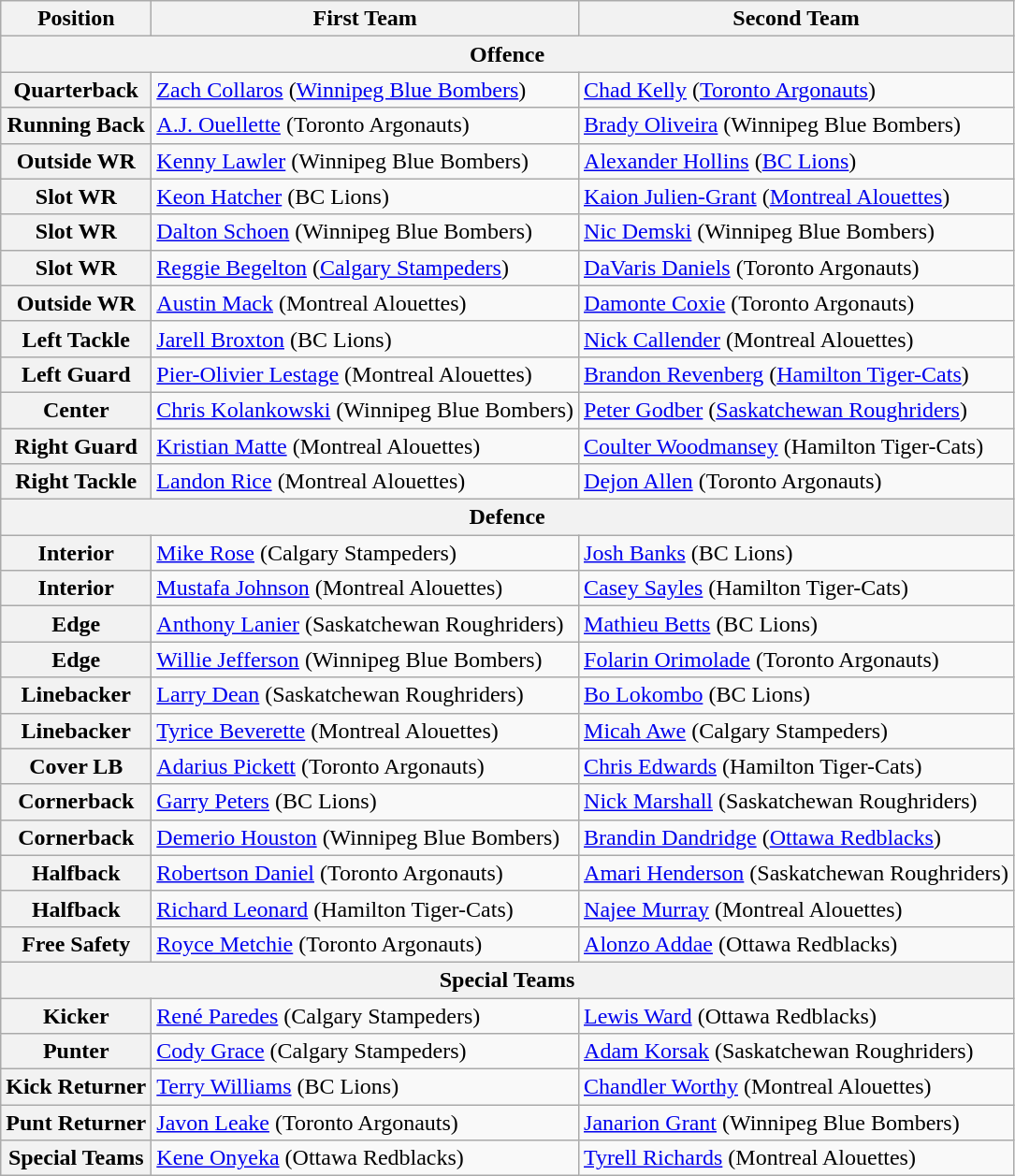<table class="wikitable collapsible collapsed">
<tr>
<th>Position</th>
<th>First Team</th>
<th>Second Team</th>
</tr>
<tr>
<th colspan="3" align="center">Offence</th>
</tr>
<tr>
<th>Quarterback</th>
<td><a href='#'>Zach Collaros</a> (<a href='#'>Winnipeg Blue Bombers</a>)</td>
<td><a href='#'>Chad Kelly</a> (<a href='#'>Toronto Argonauts</a>)</td>
</tr>
<tr>
<th>Running Back</th>
<td><a href='#'>A.J. Ouellette</a> (Toronto Argonauts)</td>
<td><a href='#'>Brady Oliveira</a> (Winnipeg Blue Bombers)</td>
</tr>
<tr>
<th>Outside WR</th>
<td><a href='#'>Kenny Lawler</a> (Winnipeg Blue Bombers)</td>
<td><a href='#'>Alexander Hollins</a> (<a href='#'>BC Lions</a>)</td>
</tr>
<tr>
<th>Slot WR</th>
<td><a href='#'>Keon Hatcher</a> (BC Lions)</td>
<td><a href='#'>Kaion Julien-Grant</a> (<a href='#'>Montreal Alouettes</a>)</td>
</tr>
<tr>
<th>Slot WR</th>
<td><a href='#'>Dalton Schoen</a> (Winnipeg Blue Bombers)</td>
<td><a href='#'>Nic Demski</a> (Winnipeg Blue Bombers)</td>
</tr>
<tr>
<th>Slot WR</th>
<td><a href='#'>Reggie Begelton</a> (<a href='#'>Calgary Stampeders</a>)</td>
<td><a href='#'>DaVaris Daniels</a> (Toronto Argonauts)</td>
</tr>
<tr>
<th>Outside WR</th>
<td><a href='#'>Austin Mack</a> (Montreal Alouettes)</td>
<td><a href='#'>Damonte Coxie</a> (Toronto Argonauts)</td>
</tr>
<tr>
<th>Left Tackle</th>
<td><a href='#'>Jarell Broxton</a> (BC Lions)</td>
<td><a href='#'>Nick Callender</a> (Montreal Alouettes)</td>
</tr>
<tr>
<th>Left Guard</th>
<td><a href='#'>Pier-Olivier Lestage</a> (Montreal Alouettes)</td>
<td><a href='#'>Brandon Revenberg</a> (<a href='#'>Hamilton Tiger-Cats</a>)</td>
</tr>
<tr>
<th>Center</th>
<td><a href='#'>Chris Kolankowski</a> (Winnipeg Blue Bombers)</td>
<td><a href='#'>Peter Godber</a> (<a href='#'>Saskatchewan Roughriders</a>)</td>
</tr>
<tr>
<th>Right Guard</th>
<td><a href='#'>Kristian Matte</a> (Montreal Alouettes)</td>
<td><a href='#'>Coulter Woodmansey</a> (Hamilton Tiger-Cats)</td>
</tr>
<tr>
<th>Right Tackle</th>
<td><a href='#'>Landon Rice</a> (Montreal Alouettes)</td>
<td><a href='#'>Dejon Allen</a> (Toronto Argonauts)</td>
</tr>
<tr>
<th colspan="3" align="center">Defence</th>
</tr>
<tr>
<th>Interior</th>
<td><a href='#'>Mike Rose</a> (Calgary Stampeders)</td>
<td><a href='#'>Josh Banks</a> (BC Lions)</td>
</tr>
<tr>
<th>Interior</th>
<td><a href='#'>Mustafa Johnson</a> (Montreal Alouettes)</td>
<td><a href='#'>Casey Sayles</a> (Hamilton Tiger-Cats)</td>
</tr>
<tr>
<th>Edge</th>
<td><a href='#'>Anthony Lanier</a> (Saskatchewan Roughriders)</td>
<td><a href='#'>Mathieu Betts</a> (BC Lions)</td>
</tr>
<tr>
<th>Edge</th>
<td><a href='#'>Willie Jefferson</a> (Winnipeg Blue Bombers)</td>
<td><a href='#'>Folarin Orimolade</a> (Toronto Argonauts)</td>
</tr>
<tr>
<th>Linebacker</th>
<td><a href='#'>Larry Dean</a> (Saskatchewan Roughriders)</td>
<td><a href='#'>Bo Lokombo</a> (BC Lions)</td>
</tr>
<tr>
<th>Linebacker</th>
<td><a href='#'>Tyrice Beverette</a> (Montreal Alouettes)</td>
<td><a href='#'>Micah Awe</a> (Calgary Stampeders)</td>
</tr>
<tr>
<th>Cover LB</th>
<td><a href='#'>Adarius Pickett</a> (Toronto Argonauts)</td>
<td><a href='#'>Chris Edwards</a> (Hamilton Tiger-Cats)</td>
</tr>
<tr>
<th>Cornerback</th>
<td><a href='#'>Garry Peters</a> (BC Lions)</td>
<td><a href='#'>Nick Marshall</a> (Saskatchewan Roughriders)</td>
</tr>
<tr>
<th>Cornerback</th>
<td><a href='#'>Demerio Houston</a> (Winnipeg Blue Bombers)</td>
<td><a href='#'>Brandin Dandridge</a> (<a href='#'>Ottawa Redblacks</a>)</td>
</tr>
<tr>
<th>Halfback</th>
<td><a href='#'>Robertson Daniel</a> (Toronto Argonauts)</td>
<td><a href='#'>Amari Henderson</a> (Saskatchewan Roughriders)</td>
</tr>
<tr>
<th>Halfback</th>
<td><a href='#'>Richard Leonard</a> (Hamilton Tiger-Cats)</td>
<td><a href='#'>Najee Murray</a> (Montreal Alouettes)</td>
</tr>
<tr>
<th>Free Safety</th>
<td><a href='#'>Royce Metchie</a> (Toronto Argonauts)</td>
<td><a href='#'>Alonzo Addae</a> (Ottawa Redblacks)</td>
</tr>
<tr>
<th colspan="3" align="center">Special Teams</th>
</tr>
<tr>
<th>Kicker</th>
<td><a href='#'>René Paredes</a> (Calgary Stampeders)</td>
<td><a href='#'>Lewis Ward</a> (Ottawa Redblacks)</td>
</tr>
<tr>
<th>Punter</th>
<td><a href='#'>Cody Grace</a> (Calgary Stampeders)</td>
<td><a href='#'>Adam Korsak</a> (Saskatchewan Roughriders)</td>
</tr>
<tr>
<th>Kick Returner</th>
<td><a href='#'>Terry Williams</a> (BC Lions)</td>
<td><a href='#'>Chandler Worthy</a> (Montreal Alouettes)</td>
</tr>
<tr>
<th>Punt Returner</th>
<td><a href='#'>Javon Leake</a> (Toronto Argonauts)</td>
<td><a href='#'>Janarion Grant</a> (Winnipeg Blue Bombers)</td>
</tr>
<tr>
<th>Special Teams</th>
<td><a href='#'>Kene Onyeka</a> (Ottawa Redblacks)</td>
<td><a href='#'>Tyrell Richards</a> (Montreal Alouettes)</td>
</tr>
</table>
